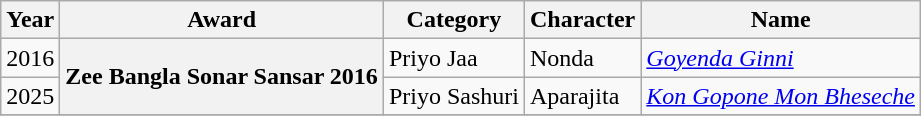<table class="wikitable sortable">
<tr>
<th>Year</th>
<th>Award</th>
<th>Category</th>
<th>Character</th>
<th>Name</th>
</tr>
<tr>
<td>2016</td>
<th rowspan="2">Zee Bangla Sonar Sansar 2016</th>
<td>Priyo Jaa</td>
<td>Nonda</td>
<td><em><a href='#'>Goyenda Ginni</a></em></td>
</tr>
<tr>
<td>2025</td>
<td>Priyo Sashuri</td>
<td>Aparajita</td>
<td><em><a href='#'>Kon Gopone Mon Bheseche</a></em></td>
</tr>
<tr>
</tr>
</table>
